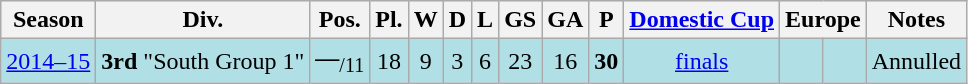<table class="wikitable" style="text-align:center;">
<tr style="background:#efefef;">
<th>Season</th>
<th>Div.</th>
<th>Pos.</th>
<th>Pl.</th>
<th>W</th>
<th>D</th>
<th>L</th>
<th>GS</th>
<th>GA</th>
<th>P</th>
<th><a href='#'>Domestic Cup</a></th>
<th colspan=2>Europe</th>
<th>Notes</th>
</tr>
<tr  align=center bgcolor=PowderBlue>
<td><a href='#'>2014–15</a></td>
<td><strong>3rd</strong> "South Group 1"<br></td>
<td><strong>—</strong><sub>/11</sub></td>
<td>18</td>
<td>9</td>
<td>3</td>
<td>6</td>
<td>23</td>
<td>16</td>
<td><strong>30</strong></td>
<td align=center><a href='#'> finals</a></td>
<td></td>
<td></td>
<td>Annulled</td>
</tr>
</table>
